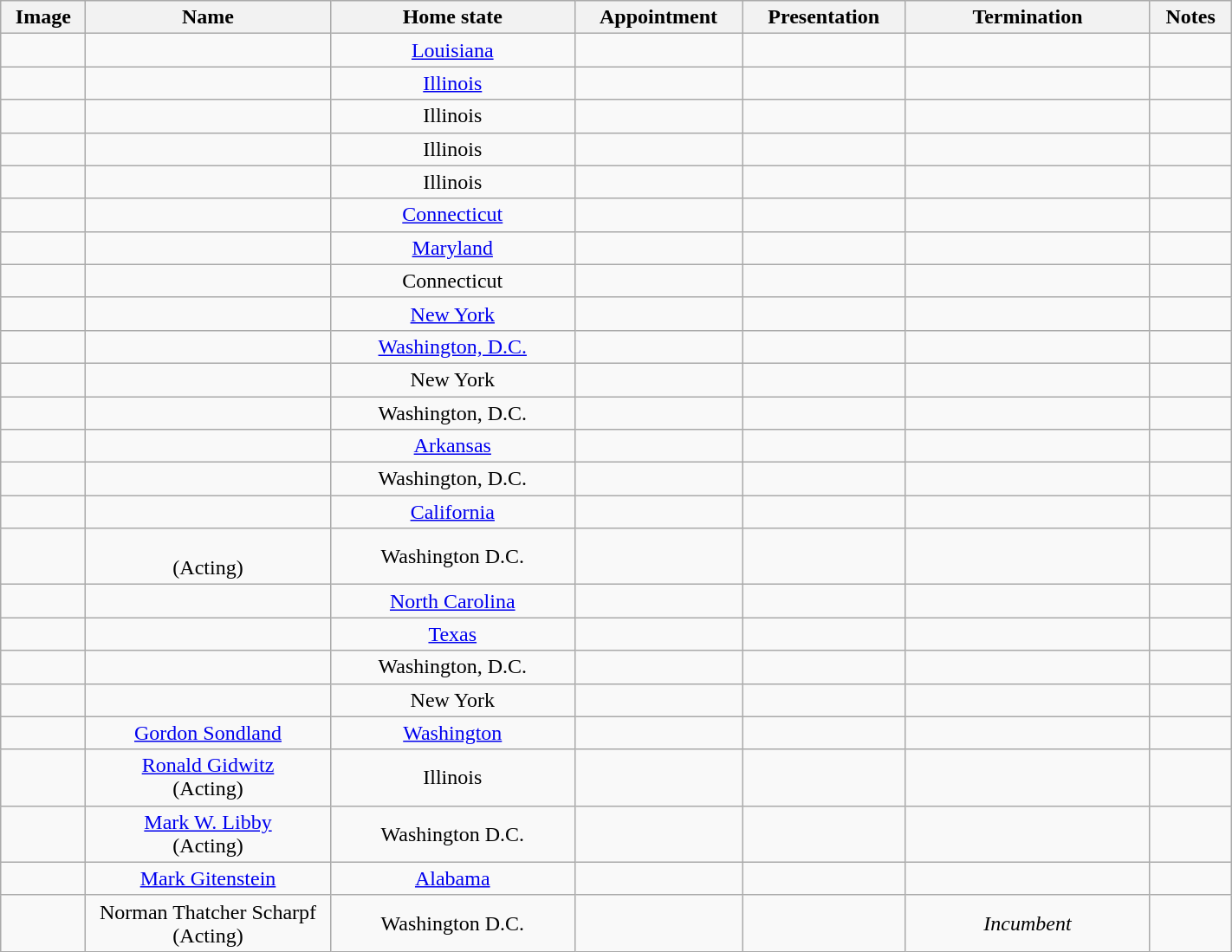<table class="wikitable sortable" style="text-align:center; width:75%;">
<tr>
<th style="width:5%;">Image</th>
<th style="width:15%;">Name</th>
<th style="width:15%;">Home state</th>
<th style="width:10%;">Appointment</th>
<th style="width:10%;">Presentation</th>
<th style="width:15%;">Termination</th>
<th class="unsortable" style="width:5%;">Notes</th>
</tr>
<tr>
<td></td>
<td></td>
<td><a href='#'>Louisiana</a></td>
<td></td>
<td></td>
<td></td>
<td> </td>
</tr>
<tr>
<td></td>
<td></td>
<td><a href='#'>Illinois</a></td>
<td></td>
<td></td>
<td></td>
<td></td>
</tr>
<tr>
<td></td>
<td></td>
<td>Illinois</td>
<td></td>
<td></td>
<td></td>
<td></td>
</tr>
<tr>
<td></td>
<td></td>
<td>Illinois</td>
<td></td>
<td></td>
<td></td>
<td></td>
</tr>
<tr>
<td></td>
<td></td>
<td>Illinois</td>
<td></td>
<td></td>
<td></td>
<td></td>
</tr>
<tr>
<td></td>
<td></td>
<td><a href='#'>Connecticut</a></td>
<td></td>
<td></td>
<td></td>
<td></td>
</tr>
<tr>
<td></td>
<td></td>
<td><a href='#'>Maryland</a></td>
<td></td>
<td></td>
<td></td>
<td></td>
</tr>
<tr>
<td></td>
<td></td>
<td>Connecticut</td>
<td></td>
<td></td>
<td></td>
<td></td>
</tr>
<tr>
<td></td>
<td></td>
<td><a href='#'>New York</a></td>
<td></td>
<td></td>
<td></td>
<td></td>
</tr>
<tr>
<td></td>
<td></td>
<td><a href='#'>Washington, D.C.</a></td>
<td></td>
<td></td>
<td></td>
<td></td>
</tr>
<tr>
<td></td>
<td></td>
<td>New York</td>
<td></td>
<td></td>
<td></td>
<td></td>
</tr>
<tr>
<td></td>
<td></td>
<td>Washington, D.C.</td>
<td></td>
<td></td>
<td></td>
<td> </td>
</tr>
<tr>
<td></td>
<td></td>
<td><a href='#'>Arkansas</a></td>
<td></td>
<td></td>
<td></td>
<td></td>
</tr>
<tr>
<td></td>
<td></td>
<td>Washington, D.C.</td>
<td></td>
<td></td>
<td></td>
<td></td>
</tr>
<tr>
<td></td>
<td></td>
<td><a href='#'>California</a></td>
<td></td>
<td></td>
<td></td>
<td></td>
</tr>
<tr>
<td></td>
<td><br>(Acting)</td>
<td>Washington D.C.</td>
<td></td>
<td></td>
<td></td>
<td></td>
</tr>
<tr>
<td></td>
<td></td>
<td><a href='#'>North Carolina</a></td>
<td></td>
<td></td>
<td></td>
<td></td>
</tr>
<tr>
<td></td>
<td></td>
<td><a href='#'>Texas</a></td>
<td></td>
<td></td>
<td></td>
<td></td>
</tr>
<tr>
<td></td>
<td></td>
<td>Washington, D.C.</td>
<td></td>
<td></td>
<td></td>
<td></td>
</tr>
<tr>
<td></td>
<td></td>
<td>New York</td>
<td></td>
<td></td>
<td></td>
<td></td>
</tr>
<tr>
<td></td>
<td><a href='#'>Gordon Sondland</a></td>
<td><a href='#'>Washington</a></td>
<td></td>
<td></td>
<td></td>
<td></td>
</tr>
<tr>
<td></td>
<td><a href='#'>Ronald Gidwitz</a><br>(Acting)</td>
<td>Illinois</td>
<td></td>
<td></td>
<td></td>
<td></td>
</tr>
<tr>
<td></td>
<td><a href='#'>Mark W. Libby</a><br>(Acting)</td>
<td>Washington D.C.</td>
<td></td>
<td></td>
<td></td>
<td></td>
</tr>
<tr>
<td></td>
<td><a href='#'>Mark Gitenstein</a></td>
<td><a href='#'>Alabama</a></td>
<td></td>
<td></td>
<td></td>
<td></td>
</tr>
<tr>
<td></td>
<td>Norman Thatcher Scharpf<br>(Acting)</td>
<td>Washington D.C.</td>
<td></td>
<td></td>
<td><em>Incumbent</em></td>
<td></td>
</tr>
</table>
